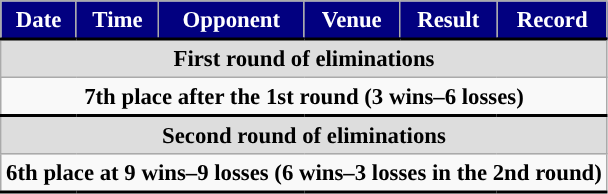<table class="wikitable" style="font-size:95%; align=center; valign=middle;">
<tr>
<th style="color: white; background-color: #020080; border-bottom: 2px solid #000000;">Date</th>
<th style="color: white; background-color: #020080; border-bottom: 2px solid #000000;">Time</th>
<th style="color: white; background-color: #020080; border-bottom: 2px solid #000000;">Opponent</th>
<th style="color: white; background-color: #020080; border-bottom: 2px solid #000000;">Venue</th>
<th style="color: white; background-color: #020080; border-bottom: 2px solid #000000;">Result</th>
<th style="color: white; background-color: #020080; border-bottom: 2px solid #000000;">Record</th>
</tr>
<tr style="background:#dddddd; border-bottom: 1px solid #000000; text-align:center;">
<td colspan="7"><strong>First round of eliminations</strong><br>







</td>
</tr>
<tr style="border-bottom: 2px solid #000000; text-align:center;">
<td colspan="7"><strong>7th place after the 1st round (3 wins–6 losses)</strong></td>
</tr>
<tr style="background:#dddddd; border-bottom: 1px solid #000000; text-align:center;">
<td colspan="7"><strong>Second round of eliminations</strong><br>







</td>
</tr>
<tr style="border-bottom: 2px solid #000000; text-align:center;">
<td colspan="7"><strong>6th place at 9 wins–9 losses (6 wins–3 losses in the 2nd round)</strong></td>
</tr>
</table>
